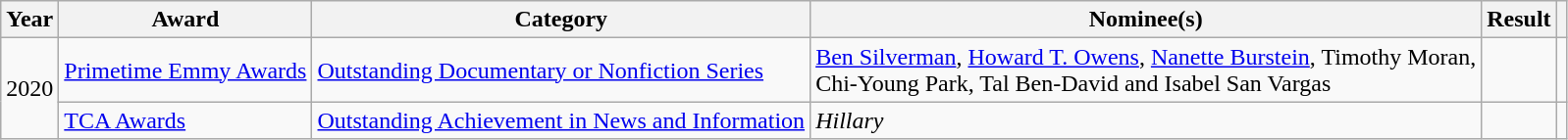<table class="wikitable">
<tr>
<th>Year</th>
<th>Award</th>
<th>Category</th>
<th>Nominee(s)</th>
<th>Result</th>
<th></th>
</tr>
<tr>
<td rowspan="2">2020</td>
<td><a href='#'>Primetime Emmy Awards</a></td>
<td><a href='#'>Outstanding Documentary or Nonfiction Series</a></td>
<td><a href='#'>Ben Silverman</a>, <a href='#'>Howard T. Owens</a>, <a href='#'>Nanette Burstein</a>, Timothy Moran, <br> Chi-Young Park, Tal Ben-David and Isabel San Vargas</td>
<td></td>
<td align="center"></td>
</tr>
<tr>
<td><a href='#'>TCA Awards</a></td>
<td><a href='#'>Outstanding Achievement in News and Information</a></td>
<td><em>Hillary</em></td>
<td></td>
<td align="center"></td>
</tr>
</table>
